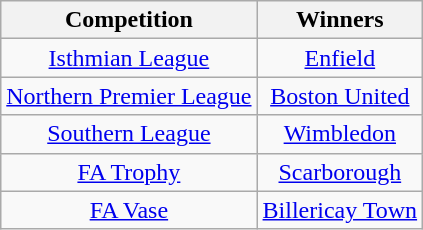<table class="wikitable" style="text-align:center;">
<tr>
<th>Competition</th>
<th>Winners</th>
</tr>
<tr>
<td><a href='#'>Isthmian League</a></td>
<td><a href='#'>Enfield</a></td>
</tr>
<tr>
<td><a href='#'>Northern Premier League</a></td>
<td><a href='#'>Boston United</a></td>
</tr>
<tr>
<td><a href='#'>Southern League</a></td>
<td><a href='#'>Wimbledon</a></td>
</tr>
<tr>
<td><a href='#'>FA Trophy</a></td>
<td><a href='#'>Scarborough</a></td>
</tr>
<tr>
<td><a href='#'>FA Vase</a></td>
<td><a href='#'>Billericay Town</a></td>
</tr>
</table>
